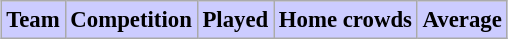<table class="wikitable sortable" style="font-size:95%; margin: 1em auto 1em auto;">
<tr bgcolor="#ccccff">
<td><strong>Team</strong></td>
<td><strong>Competition</strong></td>
<td><strong>Played</strong></td>
<td><strong>Home crowds</strong></td>
<td><strong>Average</strong><br>








































</td>
</tr>
</table>
